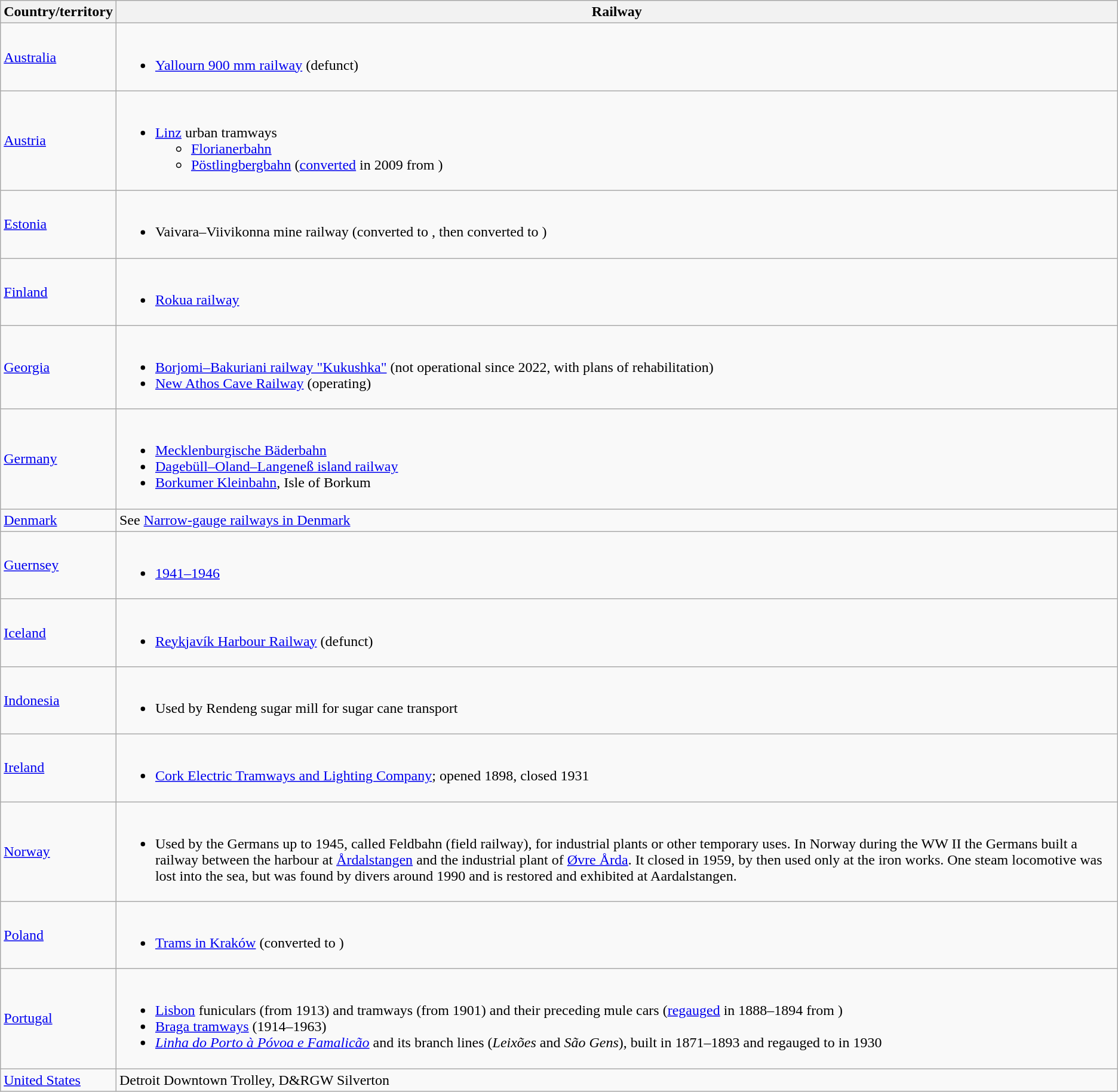<table class=wikitable>
<tr>
<th>Country/territory</th>
<th>Railway</th>
</tr>
<tr>
<td><a href='#'>Australia</a></td>
<td><br><ul><li><a href='#'>Yallourn 900 mm railway</a> (defunct)</li></ul></td>
</tr>
<tr>
<td><a href='#'>Austria</a></td>
<td><br><ul><li><a href='#'>Linz</a> urban tramways<ul><li><a href='#'>Florianerbahn</a></li><li><a href='#'>Pöstlingbergbahn</a> (<a href='#'>converted</a> in 2009 from )</li></ul></li></ul></td>
</tr>
<tr>
<td><a href='#'>Estonia</a></td>
<td><br><ul><li>Vaivara–Viivikonna mine railway (converted to , then converted to )</li></ul></td>
</tr>
<tr>
<td><a href='#'>Finland</a></td>
<td><br><ul><li><a href='#'>Rokua railway</a></li></ul></td>
</tr>
<tr>
<td><a href='#'>Georgia</a></td>
<td><br><ul><li><a href='#'>Borjomi–Bakuriani railway "Kukushka"</a> (not operational since 2022, with plans of rehabilitation)</li><li><a href='#'>New Athos Cave Railway</a> (operating)</li></ul></td>
</tr>
<tr>
<td><a href='#'>Germany</a></td>
<td><br><ul><li><a href='#'>Mecklenburgische Bäderbahn</a></li><li><a href='#'>Dagebüll–Oland–Langeneß island railway</a></li><li><a href='#'>Borkumer Kleinbahn</a>, Isle of Borkum</li></ul></td>
</tr>
<tr>
<td><a href='#'>Denmark</a></td>
<td>See <a href='#'>Narrow-gauge railways in Denmark</a></td>
</tr>
<tr>
<td><a href='#'>Guernsey</a></td>
<td><br><ul><li><a href='#'>1941–1946</a></li></ul></td>
</tr>
<tr>
<td><a href='#'>Iceland</a></td>
<td><br><ul><li><a href='#'>Reykjavík Harbour Railway</a> (defunct)</li></ul></td>
</tr>
<tr>
<td><a href='#'>Indonesia</a></td>
<td><br><ul><li>Used by Rendeng sugar mill for sugar cane transport</li></ul></td>
</tr>
<tr>
<td><a href='#'>Ireland</a></td>
<td><br><ul><li><a href='#'>Cork Electric Tramways and Lighting Company</a>; opened 1898, closed 1931</li></ul></td>
</tr>
<tr>
<td><a href='#'>Norway</a></td>
<td><br><ul><li>Used by the Germans up to 1945, called Feldbahn (field railway), for industrial plants or other temporary uses. In Norway during the WW II the Germans built a  railway between the harbour at <a href='#'>Årdalstangen</a> and the industrial plant of <a href='#'>Øvre Årda</a>. It closed in 1959, by then used only at the iron works. One steam locomotive was lost into the sea, but was found by divers around 1990 and is restored and exhibited at Aardalstangen.</li></ul></td>
</tr>
<tr>
<td><a href='#'>Poland</a></td>
<td><br><ul><li><a href='#'>Trams in Kraków</a> (converted to )</li></ul></td>
</tr>
<tr>
<td><a href='#'>Portugal</a></td>
<td><br><ul><li><a href='#'>Lisbon</a> funiculars (from 1913) and tramways (from 1901) and their preceding mule cars (<a href='#'>regauged</a> in 1888–1894 from )</li><li><a href='#'>Braga tramways</a> (1914–1963)</li><li><em><a href='#'>Linha do Porto à Póvoa e Famalicão</a></em> and its branch lines (<em>Leixões</em> and <em>São Gens</em>), built in 1871–1893 and regauged to  in 1930 </li></ul></td>
</tr>
<tr>
<td><a href='#'>United States</a></td>
<td>Detroit Downtown Trolley, D&RGW Silverton</td>
</tr>
</table>
